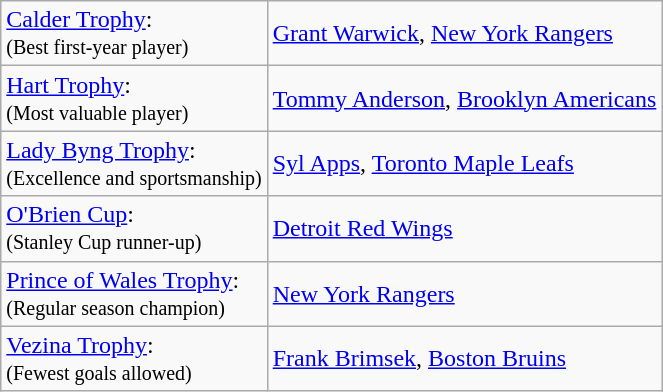<table class="wikitable">
<tr>
<td><a href='#'>Calder Trophy</a>:<br><small>(Best first-year player)</small></td>
<td><a href='#'>Grant Warwick</a>, <a href='#'>New York Rangers</a></td>
</tr>
<tr>
<td><a href='#'>Hart Trophy</a>:<br><small>(Most valuable player)</small></td>
<td><a href='#'>Tommy Anderson</a>, <a href='#'>Brooklyn Americans</a></td>
</tr>
<tr>
<td><a href='#'>Lady Byng Trophy</a>:<br><small>(Excellence and sportsmanship)</small></td>
<td><a href='#'>Syl Apps</a>, <a href='#'>Toronto Maple Leafs</a></td>
</tr>
<tr>
<td><a href='#'>O'Brien Cup</a>:<br><small>(Stanley Cup runner-up)</small></td>
<td><a href='#'>Detroit Red Wings</a></td>
</tr>
<tr>
<td><a href='#'>Prince of Wales Trophy</a>:<br><small>(Regular season champion)</small></td>
<td><a href='#'>New York Rangers</a></td>
</tr>
<tr>
<td><a href='#'>Vezina Trophy</a>:<br><small>(Fewest goals allowed)</small></td>
<td><a href='#'>Frank Brimsek</a>, <a href='#'>Boston Bruins</a></td>
</tr>
</table>
